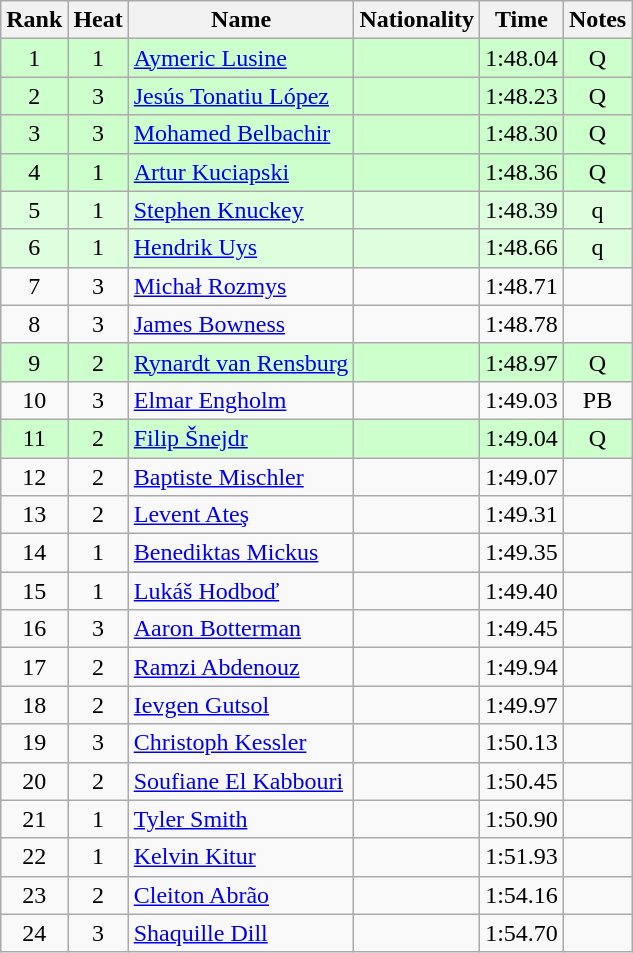<table class="wikitable sortable" style="text-align:center">
<tr>
<th>Rank</th>
<th>Heat</th>
<th>Name</th>
<th>Nationality</th>
<th>Time</th>
<th>Notes</th>
</tr>
<tr bgcolor=ccffcc>
<td>1</td>
<td>1</td>
<td align=left><a href='#'>Aymeric Lusine</a></td>
<td align=left></td>
<td>1:48.04</td>
<td>Q</td>
</tr>
<tr bgcolor=ccffcc>
<td>2</td>
<td>3</td>
<td align=left><a href='#'>Jesús Tonatiu López</a></td>
<td align=left></td>
<td>1:48.23</td>
<td>Q</td>
</tr>
<tr bgcolor=ccffcc>
<td>3</td>
<td>3</td>
<td align=left><a href='#'>Mohamed Belbachir</a></td>
<td align=left></td>
<td>1:48.30</td>
<td>Q</td>
</tr>
<tr bgcolor=ccffcc>
<td>4</td>
<td>1</td>
<td align=left><a href='#'>Artur Kuciapski</a></td>
<td align=left></td>
<td>1:48.36</td>
<td>Q</td>
</tr>
<tr bgcolor=ddffdd>
<td>5</td>
<td>1</td>
<td align=left><a href='#'>Stephen Knuckey</a></td>
<td align=left></td>
<td>1:48.39</td>
<td>q</td>
</tr>
<tr bgcolor=ddffdd>
<td>6</td>
<td>1</td>
<td align=left><a href='#'>Hendrik Uys</a></td>
<td align=left></td>
<td>1:48.66</td>
<td>q</td>
</tr>
<tr>
<td>7</td>
<td>3</td>
<td align=left><a href='#'>Michał Rozmys</a></td>
<td align=left></td>
<td>1:48.71</td>
<td></td>
</tr>
<tr>
<td>8</td>
<td>3</td>
<td align=left><a href='#'>James Bowness</a></td>
<td align=left></td>
<td>1:48.78</td>
<td></td>
</tr>
<tr bgcolor=ccffcc>
<td>9</td>
<td>2</td>
<td align=left><a href='#'>Rynardt van Rensburg</a></td>
<td align=left></td>
<td>1:48.97</td>
<td>Q</td>
</tr>
<tr>
<td>10</td>
<td>3</td>
<td align=left><a href='#'>Elmar Engholm</a></td>
<td align=left></td>
<td>1:49.03</td>
<td>PB</td>
</tr>
<tr bgcolor=ccffcc>
<td>11</td>
<td>2</td>
<td align=left><a href='#'>Filip Šnejdr</a></td>
<td align=left></td>
<td>1:49.04</td>
<td>Q</td>
</tr>
<tr>
<td>12</td>
<td>2</td>
<td align=left><a href='#'>Baptiste Mischler</a></td>
<td align=left></td>
<td>1:49.07</td>
<td></td>
</tr>
<tr>
<td>13</td>
<td>2</td>
<td align=left><a href='#'>Levent Ateş</a></td>
<td align=left></td>
<td>1:49.31</td>
<td></td>
</tr>
<tr>
<td>14</td>
<td>1</td>
<td align=left><a href='#'>Benediktas Mickus</a></td>
<td align=left></td>
<td>1:49.35</td>
<td></td>
</tr>
<tr>
<td>15</td>
<td>1</td>
<td align=left><a href='#'>Lukáš Hodboď</a></td>
<td align=left></td>
<td>1:49.40</td>
<td></td>
</tr>
<tr>
<td>16</td>
<td>3</td>
<td align=left><a href='#'>Aaron Botterman</a></td>
<td align=left></td>
<td>1:49.45</td>
<td></td>
</tr>
<tr>
<td>17</td>
<td>2</td>
<td align=left><a href='#'>Ramzi Abdenouz</a></td>
<td align=left></td>
<td>1:49.94</td>
<td></td>
</tr>
<tr>
<td>18</td>
<td>2</td>
<td align=left><a href='#'>Ievgen Gutsol</a></td>
<td align=left></td>
<td>1:49.97</td>
<td></td>
</tr>
<tr>
<td>19</td>
<td>3</td>
<td align=left><a href='#'>Christoph Kessler</a></td>
<td align=left></td>
<td>1:50.13</td>
<td></td>
</tr>
<tr>
<td>20</td>
<td>2</td>
<td align=left><a href='#'>Soufiane El Kabbouri</a></td>
<td align=left></td>
<td>1:50.45</td>
<td></td>
</tr>
<tr>
<td>21</td>
<td>1</td>
<td align=left><a href='#'>Tyler Smith</a></td>
<td align=left></td>
<td>1:50.90</td>
<td></td>
</tr>
<tr>
<td>22</td>
<td>1</td>
<td align=left><a href='#'>Kelvin Kitur</a></td>
<td align=left></td>
<td>1:51.93</td>
<td></td>
</tr>
<tr>
<td>23</td>
<td>2</td>
<td align=left><a href='#'>Cleiton Abrão</a></td>
<td align=left></td>
<td>1:54.16</td>
<td></td>
</tr>
<tr>
<td>24</td>
<td>3</td>
<td align=left><a href='#'>Shaquille Dill</a></td>
<td align=left></td>
<td>1:54.70</td>
<td></td>
</tr>
</table>
